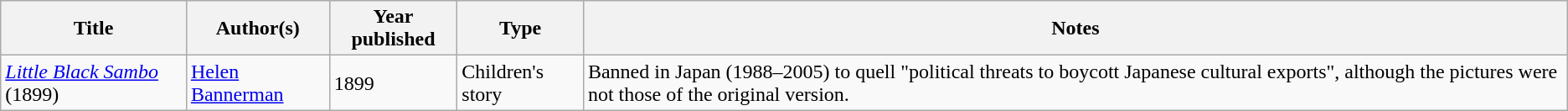<table class="wikitable sortable">
<tr>
<th>Title</th>
<th>Author(s)</th>
<th>Year published</th>
<th>Type</th>
<th class="unsortable">Notes</th>
</tr>
<tr>
<td><em><a href='#'>Little Black Sambo</a></em> (1899)</td>
<td><a href='#'>Helen Bannerman</a></td>
<td>1899</td>
<td>Children's story</td>
<td>Banned in Japan (1988–2005) to quell "political threats to boycott Japanese cultural exports", although the pictures were not those of the original version.</td>
</tr>
</table>
